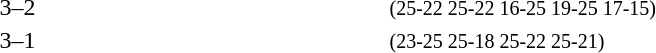<table>
<tr>
<th width=200></th>
<th width=80></th>
<th width=200></th>
<th width=220></th>
</tr>
<tr>
<td align=right><strong></strong></td>
<td align=center>3–2</td>
<td></td>
<td><small>(25-22 25-22 16-25 19-25 17-15)</small></td>
</tr>
<tr>
<td align=right><strong></strong></td>
<td align=center>3–1</td>
<td></td>
<td><small>(23-25 25-18 25-22 25-21)</small></td>
</tr>
</table>
